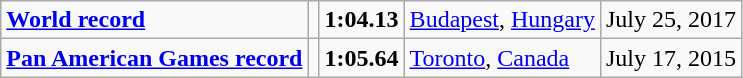<table class="wikitable">
<tr>
<td><strong><a href='#'>World record</a></strong></td>
<td></td>
<td><strong>1:04.13</strong></td>
<td><a href='#'>Budapest</a>, <a href='#'>Hungary</a></td>
<td>July 25, 2017</td>
</tr>
<tr>
<td><strong><a href='#'>Pan American Games record</a></strong></td>
<td></td>
<td><strong>1:05.64</strong></td>
<td><a href='#'>Toronto</a>, <a href='#'>Canada</a></td>
<td>July 17, 2015</td>
</tr>
</table>
